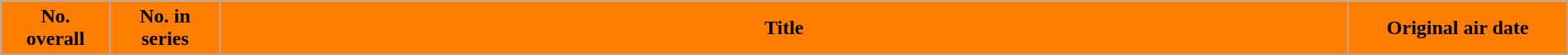<table class="wikitable plainrowheaders" style="width:100%; background:#fff;">
<tr>
<th scope="col" style="background:#FF7E00;" width=7%>No.<br>overall</th>
<th scope="col" style="background:#FF7E00;" width=7%>No. in<br>series</th>
<th scope="col" style="background:#FF7E00;" width=72%>Title</th>
<th scope="col" style="background:#FF7E00;" width=14%>Original air date</th>
</tr>
<tr>
</tr>
</table>
